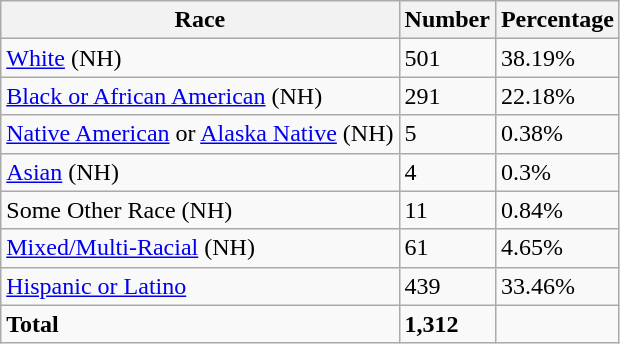<table class="wikitable">
<tr>
<th>Race</th>
<th>Number</th>
<th>Percentage</th>
</tr>
<tr>
<td><a href='#'>White</a> (NH)</td>
<td>501</td>
<td>38.19%</td>
</tr>
<tr>
<td><a href='#'>Black or African American</a> (NH)</td>
<td>291</td>
<td>22.18%</td>
</tr>
<tr>
<td><a href='#'>Native American</a> or <a href='#'>Alaska Native</a> (NH)</td>
<td>5</td>
<td>0.38%</td>
</tr>
<tr>
<td><a href='#'>Asian</a> (NH)</td>
<td>4</td>
<td>0.3%</td>
</tr>
<tr>
<td>Some Other Race (NH)</td>
<td>11</td>
<td>0.84%</td>
</tr>
<tr>
<td><a href='#'>Mixed/Multi-Racial</a> (NH)</td>
<td>61</td>
<td>4.65%</td>
</tr>
<tr>
<td><a href='#'>Hispanic or Latino</a></td>
<td>439</td>
<td>33.46%</td>
</tr>
<tr>
<td><strong>Total</strong></td>
<td><strong>1,312</strong></td>
<td></td>
</tr>
</table>
